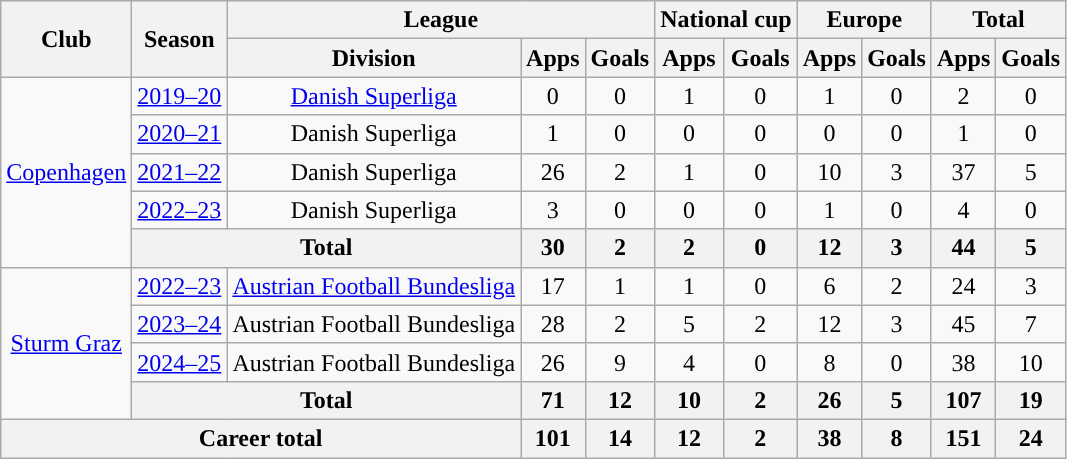<table class="wikitable" style="text-align:center">
<tr>
<th rowspan="2">Club</th>
<th rowspan="2">Season</th>
<th colspan="3">League</th>
<th colspan="2">National cup</th>
<th colspan="2">Europe</th>
<th colspan="2">Total</th>
</tr>
<tr>
<th>Division</th>
<th>Apps</th>
<th>Goals</th>
<th>Apps</th>
<th>Goals</th>
<th>Apps</th>
<th>Goals</th>
<th>Apps</th>
<th>Goals</th>
</tr>
<tr>
<td rowspan="5"><a href='#'>Copenhagen</a></td>
<td><a href='#'>2019–20</a></td>
<td><a href='#'>Danish Superliga</a></td>
<td>0</td>
<td>0</td>
<td>1</td>
<td>0</td>
<td>1</td>
<td>0</td>
<td>2</td>
<td>0</td>
</tr>
<tr>
<td><a href='#'>2020–21</a></td>
<td>Danish Superliga</td>
<td>1</td>
<td>0</td>
<td>0</td>
<td>0</td>
<td>0</td>
<td>0</td>
<td>1</td>
<td>0</td>
</tr>
<tr>
<td><a href='#'>2021–22</a></td>
<td>Danish Superliga</td>
<td>26</td>
<td>2</td>
<td>1</td>
<td>0</td>
<td>10</td>
<td>3</td>
<td>37</td>
<td>5</td>
</tr>
<tr>
<td><a href='#'>2022–23</a></td>
<td>Danish Superliga</td>
<td>3</td>
<td>0</td>
<td>0</td>
<td>0</td>
<td>1</td>
<td>0</td>
<td>4</td>
<td>0</td>
</tr>
<tr>
<th colspan="2">Total</th>
<th>30</th>
<th>2</th>
<th>2</th>
<th>0</th>
<th>12</th>
<th>3</th>
<th>44</th>
<th>5</th>
</tr>
<tr>
<td rowspan="4"><a href='#'>Sturm Graz</a></td>
<td><a href='#'>2022–23</a></td>
<td><a href='#'>Austrian Football Bundesliga</a></td>
<td>17</td>
<td>1</td>
<td>1</td>
<td>0</td>
<td>6</td>
<td>2</td>
<td>24</td>
<td>3</td>
</tr>
<tr>
<td><a href='#'>2023–24</a></td>
<td>Austrian Football Bundesliga</td>
<td>28</td>
<td>2</td>
<td>5</td>
<td>2</td>
<td>12</td>
<td>3</td>
<td>45</td>
<td>7</td>
</tr>
<tr>
<td><a href='#'>2024–25</a></td>
<td>Austrian Football Bundesliga</td>
<td>26</td>
<td>9</td>
<td>4</td>
<td>0</td>
<td>8</td>
<td>0</td>
<td>38</td>
<td>10</td>
</tr>
<tr>
<th colspan='2"'>Total</th>
<th>71</th>
<th>12</th>
<th>10</th>
<th>2</th>
<th>26</th>
<th>5</th>
<th>107</th>
<th>19</th>
</tr>
<tr>
<th colspan="3">Career total</th>
<th>101</th>
<th>14</th>
<th>12</th>
<th>2</th>
<th>38</th>
<th>8</th>
<th>151</th>
<th>24</th>
</tr>
</table>
